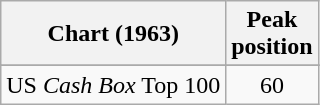<table class="wikitable sortable">
<tr>
<th align="left">Chart (1963)</th>
<th style="text-align:center;">Peak<br>position</th>
</tr>
<tr>
</tr>
<tr>
</tr>
<tr>
<td align="left">US <em>Cash Box</em> Top 100</td>
<td style="text-align:center;">60</td>
</tr>
</table>
